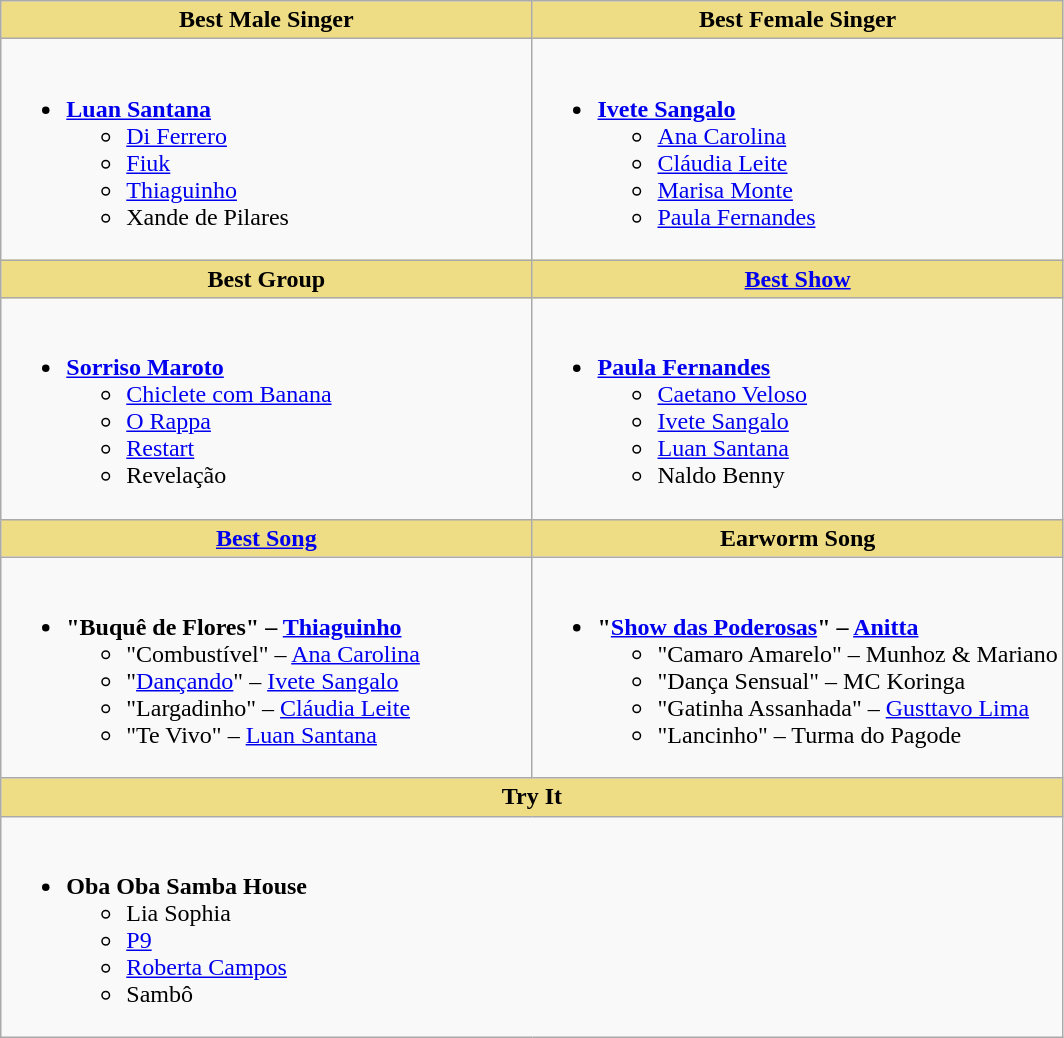<table class="wikitable" style="width=">
<tr>
<th scope="col" width="50%" style="background:#EEDD85;">Best Male Singer</th>
<th scope="col" width="50%" style="background:#EEDD85;">Best Female Singer</th>
</tr>
<tr>
<td style="vertical-align:top"><br><ul><li><strong><a href='#'>Luan Santana</a></strong><ul><li><a href='#'>Di Ferrero</a></li><li><a href='#'>Fiuk</a></li><li><a href='#'>Thiaguinho</a></li><li>Xande de Pilares</li></ul></li></ul></td>
<td style="vertical-align:top"><br><ul><li><strong><a href='#'>Ivete Sangalo</a></strong><ul><li><a href='#'>Ana Carolina</a></li><li><a href='#'>Cláudia Leite</a></li><li><a href='#'>Marisa Monte</a></li><li><a href='#'>Paula Fernandes</a></li></ul></li></ul></td>
</tr>
<tr>
<th scope="col" width="50%" style="background:#EEDD85;">Best Group</th>
<th scope="col" width="50%" style="background:#EEDD85;"><a href='#'>Best Show</a></th>
</tr>
<tr>
<td style="vertical-align:top"><br><ul><li><strong><a href='#'>Sorriso Maroto</a></strong><ul><li><a href='#'>Chiclete com Banana</a></li><li><a href='#'>O Rappa</a></li><li><a href='#'>Restart</a></li><li>Revelação</li></ul></li></ul></td>
<td style="vertical-align:top"><br><ul><li><strong><a href='#'>Paula Fernandes</a></strong><ul><li><a href='#'>Caetano Veloso</a></li><li><a href='#'>Ivete Sangalo</a></li><li><a href='#'>Luan Santana</a></li><li>Naldo Benny</li></ul></li></ul></td>
</tr>
<tr>
<th scope="col" width="50%" style="background:#EEDD85;"><a href='#'>Best Song</a></th>
<th scope="col" width="50%" style="background:#EEDD85;">Earworm Song</th>
</tr>
<tr>
<td style="vertical-align:top"><br><ul><li><strong>"Buquê de Flores" – <a href='#'>Thiaguinho</a></strong><ul><li>"Combustível" – <a href='#'>Ana Carolina</a></li><li>"<a href='#'>Dançando</a>" – <a href='#'>Ivete Sangalo</a></li><li>"Largadinho" – <a href='#'>Cláudia Leite</a></li><li>"Te Vivo" – <a href='#'>Luan Santana</a></li></ul></li></ul></td>
<td style="vertical-align:top"><br><ul><li><strong>"<a href='#'>Show das Poderosas</a>" – <a href='#'>Anitta</a></strong><ul><li>"Camaro Amarelo" – Munhoz & Mariano</li><li>"Dança Sensual" – MC Koringa</li><li>"Gatinha Assanhada" – <a href='#'>Gusttavo Lima</a></li><li>"Lancinho" – Turma do Pagode</li></ul></li></ul></td>
</tr>
<tr>
<th colspan="2" scope="col" width="50%" style="background:#EEDD85;">Try It</th>
</tr>
<tr>
<td colspan="2" style="vertical-align:top"><br><ul><li><strong>Oba Oba Samba House</strong><ul><li>Lia Sophia</li><li><a href='#'>P9</a></li><li><a href='#'>Roberta Campos</a></li><li>Sambô</li></ul></li></ul></td>
</tr>
</table>
